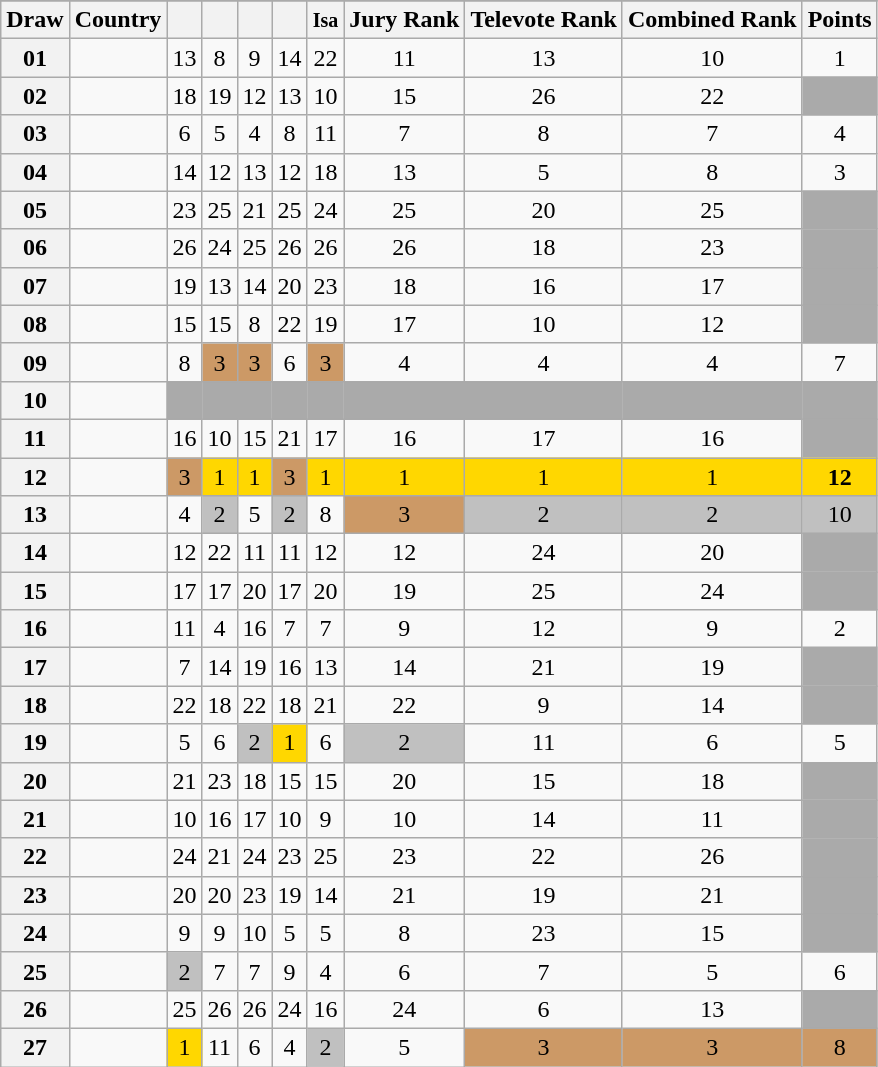<table class="sortable wikitable collapsible plainrowheaders" style="text-align:center;">
<tr>
</tr>
<tr>
<th scope="col">Draw</th>
<th scope="col">Country</th>
<th scope="col"><small></small></th>
<th scope="col"><small></small></th>
<th scope="col"><small></small></th>
<th scope="col"><small></small></th>
<th scope="col"><small>Isa</small></th>
<th scope="col">Jury Rank</th>
<th scope="col">Televote Rank</th>
<th scope="col">Combined Rank</th>
<th scope="col">Points</th>
</tr>
<tr>
<th scope="row" style="text-align:center;">01</th>
<td style="text-align:left;"></td>
<td>13</td>
<td>8</td>
<td>9</td>
<td>14</td>
<td>22</td>
<td>11</td>
<td>13</td>
<td>10</td>
<td>1</td>
</tr>
<tr>
<th scope="row" style="text-align:center;">02</th>
<td style="text-align:left;"></td>
<td>18</td>
<td>19</td>
<td>12</td>
<td>13</td>
<td>10</td>
<td>15</td>
<td>26</td>
<td>22</td>
<td style="background:#AAAAAA;"></td>
</tr>
<tr>
<th scope="row" style="text-align:center;">03</th>
<td style="text-align:left;"></td>
<td>6</td>
<td>5</td>
<td>4</td>
<td>8</td>
<td>11</td>
<td>7</td>
<td>8</td>
<td>7</td>
<td>4</td>
</tr>
<tr>
<th scope="row" style="text-align:center;">04</th>
<td style="text-align:left;"></td>
<td>14</td>
<td>12</td>
<td>13</td>
<td>12</td>
<td>18</td>
<td>13</td>
<td>5</td>
<td>8</td>
<td>3</td>
</tr>
<tr>
<th scope="row" style="text-align:center;">05</th>
<td style="text-align:left;"></td>
<td>23</td>
<td>25</td>
<td>21</td>
<td>25</td>
<td>24</td>
<td>25</td>
<td>20</td>
<td>25</td>
<td style="background:#AAAAAA;"></td>
</tr>
<tr>
<th scope="row" style="text-align:center;">06</th>
<td style="text-align:left;"></td>
<td>26</td>
<td>24</td>
<td>25</td>
<td>26</td>
<td>26</td>
<td>26</td>
<td>18</td>
<td>23</td>
<td style="background:#AAAAAA;"></td>
</tr>
<tr>
<th scope="row" style="text-align:center;">07</th>
<td style="text-align:left;"></td>
<td>19</td>
<td>13</td>
<td>14</td>
<td>20</td>
<td>23</td>
<td>18</td>
<td>16</td>
<td>17</td>
<td style="background:#AAAAAA;"></td>
</tr>
<tr>
<th scope="row" style="text-align:center;">08</th>
<td style="text-align:left;"></td>
<td>15</td>
<td>15</td>
<td>8</td>
<td>22</td>
<td>19</td>
<td>17</td>
<td>10</td>
<td>12</td>
<td style="background:#AAAAAA;"></td>
</tr>
<tr>
<th scope="row" style="text-align:center;">09</th>
<td style="text-align:left;"></td>
<td>8</td>
<td style="background:#CC9966;">3</td>
<td style="background:#CC9966;">3</td>
<td>6</td>
<td style="background:#CC9966;">3</td>
<td>4</td>
<td>4</td>
<td>4</td>
<td>7</td>
</tr>
<tr class="sortbottom">
<th scope="row" style="text-align:center;">10</th>
<td style="text-align:left;"></td>
<td style="background:#AAAAAA;"></td>
<td style="background:#AAAAAA;"></td>
<td style="background:#AAAAAA;"></td>
<td style="background:#AAAAAA;"></td>
<td style="background:#AAAAAA;"></td>
<td style="background:#AAAAAA;"></td>
<td style="background:#AAAAAA;"></td>
<td style="background:#AAAAAA;"></td>
<td style="background:#AAAAAA;"></td>
</tr>
<tr>
<th scope="row" style="text-align:center;">11</th>
<td style="text-align:left;"></td>
<td>16</td>
<td>10</td>
<td>15</td>
<td>21</td>
<td>17</td>
<td>16</td>
<td>17</td>
<td>16</td>
<td style="background:#AAAAAA;"></td>
</tr>
<tr>
<th scope="row" style="text-align:center;">12</th>
<td style="text-align:left;"></td>
<td style="background:#CC9966;">3</td>
<td style="background:gold;">1</td>
<td style="background:gold;">1</td>
<td style="background:#CC9966;">3</td>
<td style="background:gold;">1</td>
<td style="background:gold;">1</td>
<td style="background:gold;">1</td>
<td style="background:gold;">1</td>
<td style="background:gold;"><strong>12</strong></td>
</tr>
<tr>
<th scope="row" style="text-align:center;">13</th>
<td style="text-align:left;"></td>
<td>4</td>
<td style="background:silver;">2</td>
<td>5</td>
<td style="background:silver;">2</td>
<td>8</td>
<td style="background:#CC9966;">3</td>
<td style="background:silver;">2</td>
<td style="background:silver;">2</td>
<td style="background:silver;">10</td>
</tr>
<tr>
<th scope="row" style="text-align:center;">14</th>
<td style="text-align:left;"></td>
<td>12</td>
<td>22</td>
<td>11</td>
<td>11</td>
<td>12</td>
<td>12</td>
<td>24</td>
<td>20</td>
<td style="background:#AAAAAA;"></td>
</tr>
<tr>
<th scope="row" style="text-align:center;">15</th>
<td style="text-align:left;"></td>
<td>17</td>
<td>17</td>
<td>20</td>
<td>17</td>
<td>20</td>
<td>19</td>
<td>25</td>
<td>24</td>
<td style="background:#AAAAAA;"></td>
</tr>
<tr>
<th scope="row" style="text-align:center;">16</th>
<td style="text-align:left;"></td>
<td>11</td>
<td>4</td>
<td>16</td>
<td>7</td>
<td>7</td>
<td>9</td>
<td>12</td>
<td>9</td>
<td>2</td>
</tr>
<tr>
<th scope="row" style="text-align:center;">17</th>
<td style="text-align:left;"></td>
<td>7</td>
<td>14</td>
<td>19</td>
<td>16</td>
<td>13</td>
<td>14</td>
<td>21</td>
<td>19</td>
<td style="background:#AAAAAA;"></td>
</tr>
<tr>
<th scope="row" style="text-align:center;">18</th>
<td style="text-align:left;"></td>
<td>22</td>
<td>18</td>
<td>22</td>
<td>18</td>
<td>21</td>
<td>22</td>
<td>9</td>
<td>14</td>
<td style="background:#AAAAAA;"></td>
</tr>
<tr>
<th scope="row" style="text-align:center;">19</th>
<td style="text-align:left;"></td>
<td>5</td>
<td>6</td>
<td style="background:silver;">2</td>
<td style="background:gold;">1</td>
<td>6</td>
<td style="background:silver;">2</td>
<td>11</td>
<td>6</td>
<td>5</td>
</tr>
<tr>
<th scope="row" style="text-align:center;">20</th>
<td style="text-align:left;"></td>
<td>21</td>
<td>23</td>
<td>18</td>
<td>15</td>
<td>15</td>
<td>20</td>
<td>15</td>
<td>18</td>
<td style="background:#AAAAAA;"></td>
</tr>
<tr>
<th scope="row" style="text-align:center;">21</th>
<td style="text-align:left;"></td>
<td>10</td>
<td>16</td>
<td>17</td>
<td>10</td>
<td>9</td>
<td>10</td>
<td>14</td>
<td>11</td>
<td style="background:#AAAAAA;"></td>
</tr>
<tr>
<th scope="row" style="text-align:center;">22</th>
<td style="text-align:left;"></td>
<td>24</td>
<td>21</td>
<td>24</td>
<td>23</td>
<td>25</td>
<td>23</td>
<td>22</td>
<td>26</td>
<td style="background:#AAAAAA;"></td>
</tr>
<tr>
<th scope="row" style="text-align:center;">23</th>
<td style="text-align:left;"></td>
<td>20</td>
<td>20</td>
<td>23</td>
<td>19</td>
<td>14</td>
<td>21</td>
<td>19</td>
<td>21</td>
<td style="background:#AAAAAA;"></td>
</tr>
<tr>
<th scope="row" style="text-align:center;">24</th>
<td style="text-align:left;"></td>
<td>9</td>
<td>9</td>
<td>10</td>
<td>5</td>
<td>5</td>
<td>8</td>
<td>23</td>
<td>15</td>
<td style="background:#AAAAAA;"></td>
</tr>
<tr>
<th scope="row" style="text-align:center;">25</th>
<td style="text-align:left;"></td>
<td style="background:silver;">2</td>
<td>7</td>
<td>7</td>
<td>9</td>
<td>4</td>
<td>6</td>
<td>7</td>
<td>5</td>
<td>6</td>
</tr>
<tr>
<th scope="row" style="text-align:center;">26</th>
<td style="text-align:left;"></td>
<td>25</td>
<td>26</td>
<td>26</td>
<td>24</td>
<td>16</td>
<td>24</td>
<td>6</td>
<td>13</td>
<td style="background:#AAAAAA;"></td>
</tr>
<tr>
<th scope="row" style="text-align:center;">27</th>
<td style="text-align:left;"></td>
<td style="background:gold;">1</td>
<td>11</td>
<td>6</td>
<td>4</td>
<td style="background:silver;">2</td>
<td>5</td>
<td style="background:#CC9966;">3</td>
<td style="background:#CC9966;">3</td>
<td style="background:#CC9966;">8</td>
</tr>
</table>
